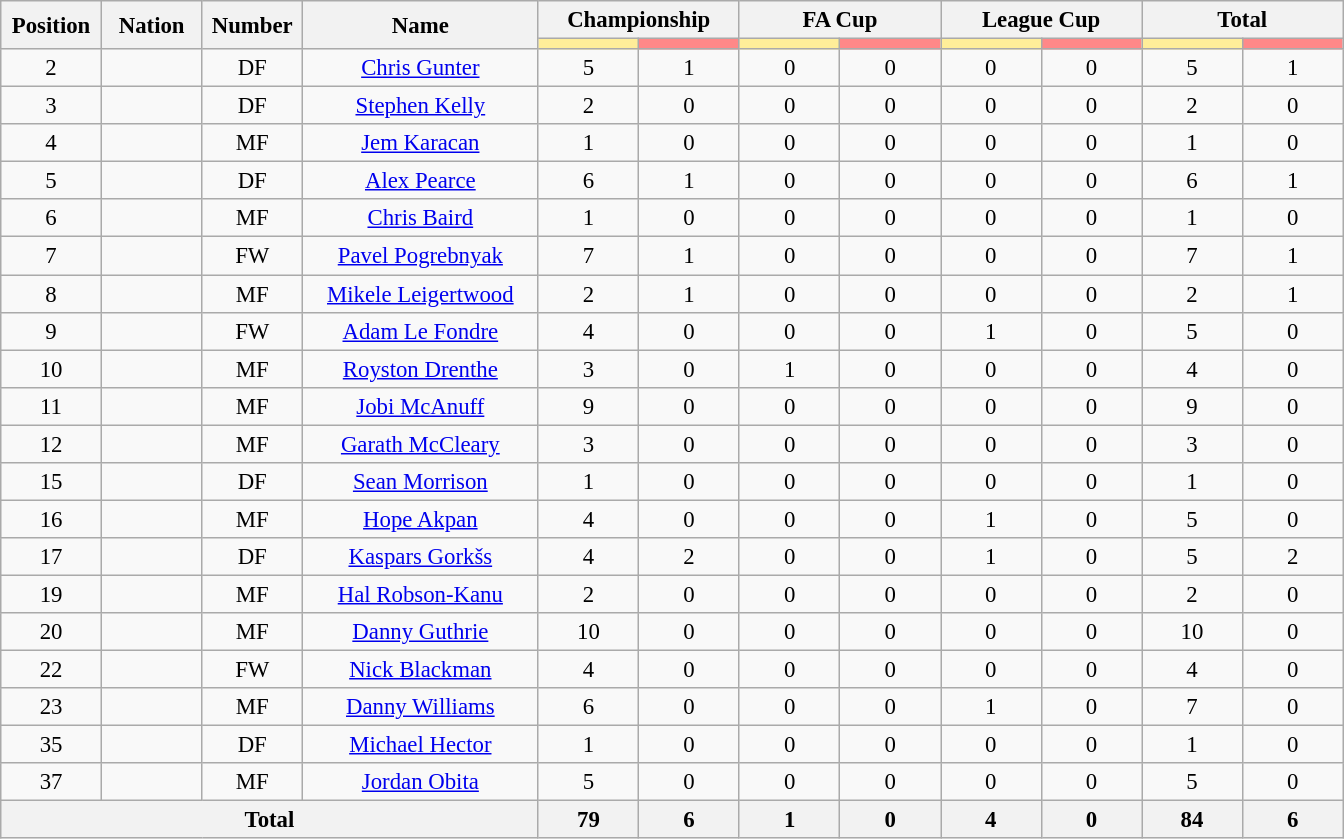<table class="wikitable" style="font-size: 95%; text-align: center">
<tr>
<th rowspan=2 width=60>Position</th>
<th rowspan=2 width=60>Nation</th>
<th rowspan=2 width=60>Number</th>
<th rowspan=2 width=150>Name</th>
<th colspan=2>Championship</th>
<th colspan=2>FA Cup</th>
<th colspan=2>League Cup</th>
<th colspan=2>Total</th>
</tr>
<tr>
<th style="width:60px; background:#fe9;"></th>
<th style="width:60px; background:#ff8888;"></th>
<th style="width:60px; background:#fe9;"></th>
<th style="width:60px; background:#ff8888;"></th>
<th style="width:60px; background:#fe9;"></th>
<th style="width:60px; background:#ff8888;"></th>
<th style="width:60px; background:#fe9;"></th>
<th style="width:60px; background:#ff8888;"></th>
</tr>
<tr>
<td>2</td>
<td></td>
<td>DF</td>
<td><a href='#'>Chris Gunter</a></td>
<td>5</td>
<td>1</td>
<td>0</td>
<td>0</td>
<td>0</td>
<td>0</td>
<td>5</td>
<td>1</td>
</tr>
<tr>
<td>3</td>
<td></td>
<td>DF</td>
<td><a href='#'>Stephen Kelly</a></td>
<td>2</td>
<td>0</td>
<td>0</td>
<td>0</td>
<td>0</td>
<td>0</td>
<td>2</td>
<td>0</td>
</tr>
<tr>
<td>4</td>
<td></td>
<td>MF</td>
<td><a href='#'>Jem Karacan</a></td>
<td>1</td>
<td>0</td>
<td>0</td>
<td>0</td>
<td>0</td>
<td>0</td>
<td>1</td>
<td>0</td>
</tr>
<tr>
<td>5</td>
<td></td>
<td>DF</td>
<td><a href='#'>Alex Pearce</a></td>
<td>6</td>
<td>1</td>
<td>0</td>
<td>0</td>
<td>0</td>
<td>0</td>
<td>6</td>
<td>1</td>
</tr>
<tr>
<td>6</td>
<td></td>
<td>MF</td>
<td><a href='#'>Chris Baird</a></td>
<td>1</td>
<td>0</td>
<td>0</td>
<td>0</td>
<td>0</td>
<td>0</td>
<td>1</td>
<td>0</td>
</tr>
<tr>
<td>7</td>
<td></td>
<td>FW</td>
<td><a href='#'>Pavel Pogrebnyak</a></td>
<td>7</td>
<td>1</td>
<td>0</td>
<td>0</td>
<td>0</td>
<td>0</td>
<td>7</td>
<td>1</td>
</tr>
<tr>
<td>8</td>
<td></td>
<td>MF</td>
<td><a href='#'>Mikele Leigertwood</a></td>
<td>2</td>
<td>1</td>
<td>0</td>
<td>0</td>
<td>0</td>
<td>0</td>
<td>2</td>
<td>1</td>
</tr>
<tr>
<td>9</td>
<td></td>
<td>FW</td>
<td><a href='#'>Adam Le Fondre</a></td>
<td>4</td>
<td>0</td>
<td>0</td>
<td>0</td>
<td>1</td>
<td>0</td>
<td>5</td>
<td>0</td>
</tr>
<tr>
<td>10</td>
<td></td>
<td>MF</td>
<td><a href='#'>Royston Drenthe</a></td>
<td>3</td>
<td>0</td>
<td>1</td>
<td>0</td>
<td>0</td>
<td>0</td>
<td>4</td>
<td>0</td>
</tr>
<tr>
<td>11</td>
<td></td>
<td>MF</td>
<td><a href='#'>Jobi McAnuff</a></td>
<td>9</td>
<td>0</td>
<td>0</td>
<td>0</td>
<td>0</td>
<td>0</td>
<td>9</td>
<td>0</td>
</tr>
<tr>
<td>12</td>
<td></td>
<td>MF</td>
<td><a href='#'>Garath McCleary</a></td>
<td>3</td>
<td>0</td>
<td>0</td>
<td>0</td>
<td>0</td>
<td>0</td>
<td>3</td>
<td>0</td>
</tr>
<tr>
<td>15</td>
<td></td>
<td>DF</td>
<td><a href='#'>Sean Morrison</a></td>
<td>1</td>
<td>0</td>
<td>0</td>
<td>0</td>
<td>0</td>
<td>0</td>
<td>1</td>
<td>0</td>
</tr>
<tr>
<td>16</td>
<td></td>
<td>MF</td>
<td><a href='#'>Hope Akpan</a></td>
<td>4</td>
<td>0</td>
<td>0</td>
<td>0</td>
<td>1</td>
<td>0</td>
<td>5</td>
<td>0</td>
</tr>
<tr>
<td>17</td>
<td></td>
<td>DF</td>
<td><a href='#'>Kaspars Gorkšs</a></td>
<td>4</td>
<td>2</td>
<td>0</td>
<td>0</td>
<td>1</td>
<td>0</td>
<td>5</td>
<td>2</td>
</tr>
<tr>
<td>19</td>
<td></td>
<td>MF</td>
<td><a href='#'>Hal Robson-Kanu</a></td>
<td>2</td>
<td>0</td>
<td>0</td>
<td>0</td>
<td>0</td>
<td>0</td>
<td>2</td>
<td>0</td>
</tr>
<tr>
<td>20</td>
<td></td>
<td>MF</td>
<td><a href='#'>Danny Guthrie</a></td>
<td>10</td>
<td>0</td>
<td>0</td>
<td>0</td>
<td>0</td>
<td>0</td>
<td>10</td>
<td>0</td>
</tr>
<tr>
<td>22</td>
<td></td>
<td>FW</td>
<td><a href='#'>Nick Blackman</a></td>
<td>4</td>
<td>0</td>
<td>0</td>
<td>0</td>
<td>0</td>
<td>0</td>
<td>4</td>
<td>0</td>
</tr>
<tr>
<td>23</td>
<td></td>
<td>MF</td>
<td><a href='#'>Danny Williams</a></td>
<td>6</td>
<td>0</td>
<td>0</td>
<td>0</td>
<td>1</td>
<td>0</td>
<td>7</td>
<td>0</td>
</tr>
<tr>
<td>35</td>
<td></td>
<td>DF</td>
<td><a href='#'>Michael Hector</a></td>
<td>1</td>
<td>0</td>
<td>0</td>
<td>0</td>
<td>0</td>
<td>0</td>
<td>1</td>
<td>0</td>
</tr>
<tr>
<td>37</td>
<td></td>
<td>MF</td>
<td><a href='#'>Jordan Obita</a></td>
<td>5</td>
<td>0</td>
<td>0</td>
<td>0</td>
<td>0</td>
<td>0</td>
<td>5</td>
<td>0</td>
</tr>
<tr>
<th colspan=4>Total</th>
<th>79</th>
<th>6</th>
<th>1</th>
<th>0</th>
<th>4</th>
<th>0</th>
<th>84</th>
<th>6</th>
</tr>
</table>
